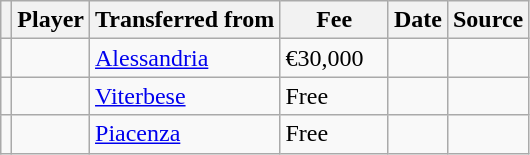<table class="wikitable plainrowheaders sortable">
<tr>
<th></th>
<th scope="col">Player</th>
<th>Transferred from</th>
<th style="width: 65px;">Fee</th>
<th scope="col">Date</th>
<th scope="col">Source</th>
</tr>
<tr>
<td align="center"></td>
<td></td>
<td> <a href='#'>Alessandria</a></td>
<td>€30,000</td>
<td></td>
<td></td>
</tr>
<tr>
<td align="center"></td>
<td></td>
<td> <a href='#'>Viterbese</a></td>
<td>Free</td>
<td></td>
<td></td>
</tr>
<tr>
<td align="center"></td>
<td></td>
<td> <a href='#'>Piacenza</a></td>
<td>Free</td>
<td></td>
<td></td>
</tr>
</table>
